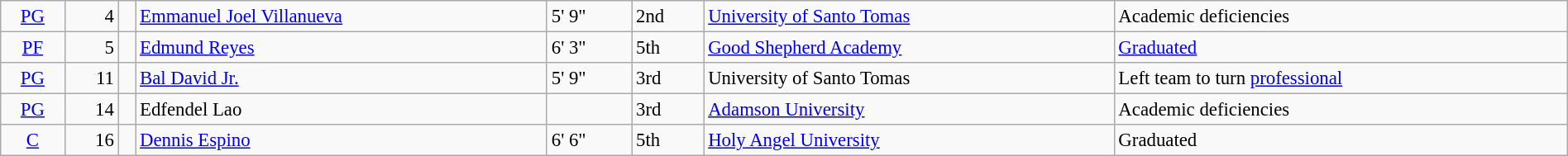<table class=wikitable width=100% style=font-size:95%>
<tr>
<td align=center><a href='#'>PG</a></td>
<td align=right>4</td>
<td></td>
<td><a href='#'>Emmanuel Joel Villanueva</a></td>
<td>5' 9"</td>
<td>2nd</td>
<td><a href='#'>University of Santo Tomas</a></td>
<td>Academic deficiencies</td>
</tr>
<tr>
<td align=center><a href='#'>PF</a></td>
<td align=right>5</td>
<td></td>
<td><a href='#'>Edmund Reyes</a></td>
<td>6' 3"</td>
<td>5th</td>
<td><a href='#'>Good Shepherd Academy</a></td>
<td><a href='#'>Graduated</a></td>
</tr>
<tr>
<td align=center><a href='#'>PG</a></td>
<td align=right>11</td>
<td></td>
<td><a href='#'>Bal David Jr.</a></td>
<td>5' 9"</td>
<td>3rd</td>
<td>University of Santo Tomas</td>
<td>Left team to turn <a href='#'>professional</a></td>
</tr>
<tr>
<td align=center><a href='#'>PG</a></td>
<td align=right>14</td>
<td></td>
<td>Edfendel Lao</td>
<td></td>
<td>3rd</td>
<td><a href='#'>Adamson University</a></td>
<td>Academic deficiencies</td>
</tr>
<tr>
<td align=center><a href='#'>C</a></td>
<td align=right>16</td>
<td></td>
<td><a href='#'>Dennis Espino</a></td>
<td>6' 6"</td>
<td>5th</td>
<td><a href='#'>Holy Angel University</a></td>
<td>Graduated</td>
</tr>
</table>
